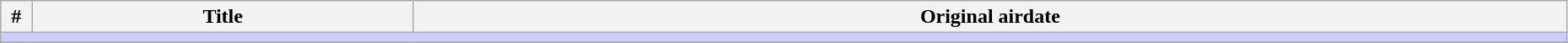<table class="wikitable" style="width:98%;">
<tr>
<th style="width:2%;">#</th>
<th>Title</th>
<th>Original airdate</th>
</tr>
<tr>
<td colspan="3" style="background:#ccf;"></td>
</tr>
<tr>
</tr>
</table>
